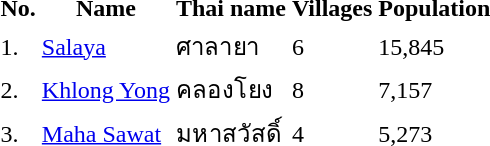<table>
<tr>
<th>No.</th>
<th>Name</th>
<th>Thai name</th>
<th>Villages</th>
<th>Population</th>
</tr>
<tr>
<td>1.</td>
<td><a href='#'>Salaya</a></td>
<td>ศาลายา</td>
<td>6</td>
<td>15,845</td>
<td></td>
</tr>
<tr>
<td>2.</td>
<td><a href='#'>Khlong Yong</a></td>
<td>คลองโยง</td>
<td>8</td>
<td>7,157</td>
<td></td>
</tr>
<tr>
<td>3.</td>
<td><a href='#'>Maha Sawat</a></td>
<td>มหาสวัสดิ์</td>
<td>4</td>
<td>5,273</td>
<td></td>
</tr>
</table>
